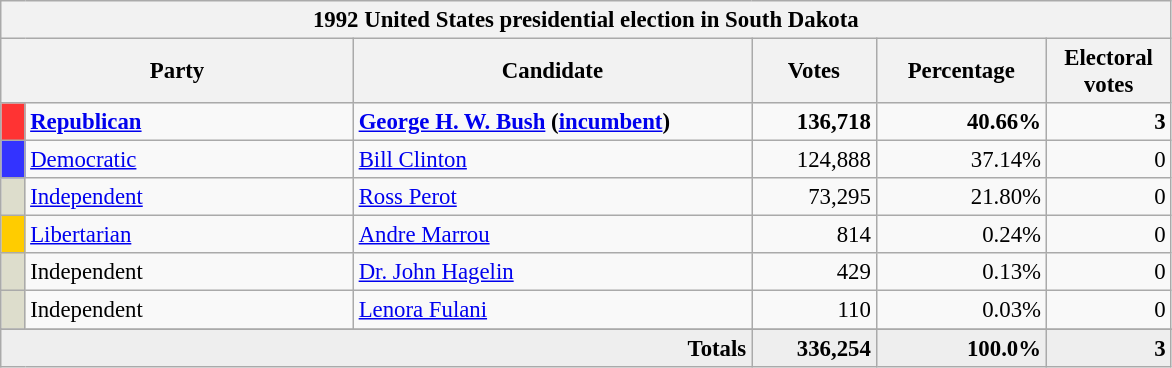<table class="wikitable" style="font-size: 95%;">
<tr>
<th colspan="6">1992 United States presidential election in South Dakota</th>
</tr>
<tr>
<th colspan="2" style="width: 15em">Party</th>
<th style="width: 17em">Candidate</th>
<th style="width: 5em">Votes</th>
<th style="width: 7em">Percentage</th>
<th style="width: 5em">Electoral votes</th>
</tr>
<tr>
<th style="background-color:#FF3333; width: 3px"></th>
<td style="width: 130px"><strong><a href='#'>Republican</a></strong></td>
<td><strong><a href='#'>George H. W. Bush</a> (<a href='#'>incumbent</a>)</strong></td>
<td align="right"><strong>136,718</strong></td>
<td align="right"><strong>40.66%</strong></td>
<td align="right"><strong>3</strong></td>
</tr>
<tr>
<th style="background-color:#3333FF; width: 3px"></th>
<td style="width: 130px"><a href='#'>Democratic</a></td>
<td><a href='#'>Bill Clinton</a></td>
<td align="right">124,888</td>
<td align="right">37.14%</td>
<td align="right">0</td>
</tr>
<tr>
<th style="background-color:#DDDDCC; width: 3px"></th>
<td style="width: 130px"><a href='#'>Independent</a></td>
<td><a href='#'>Ross Perot</a></td>
<td align="right">73,295</td>
<td align="right">21.80%</td>
<td align="right">0</td>
</tr>
<tr>
<th style="background-color:#FFCC00; width: 3px"></th>
<td style="width: 130px"><a href='#'>Libertarian</a></td>
<td><a href='#'>Andre Marrou</a></td>
<td align="right">814</td>
<td align="right">0.24%</td>
<td align="right">0</td>
</tr>
<tr>
<th style="background-color:#DDDDCC; width: 3px"></th>
<td style="width: 130px">Independent</td>
<td><a href='#'>Dr. John Hagelin</a></td>
<td align="right">429</td>
<td align="right">0.13%</td>
<td align="right">0</td>
</tr>
<tr>
<th style="background-color:#DDDDCC; width: 3px"></th>
<td style="width: 130px">Independent</td>
<td><a href='#'>Lenora Fulani</a></td>
<td align="right">110</td>
<td align="right">0.03%</td>
<td align="right">0</td>
</tr>
<tr>
</tr>
<tr bgcolor="#EEEEEE">
<td colspan="3" align="right"><strong>Totals</strong></td>
<td align="right"><strong>336,254</strong></td>
<td align="right"><strong>100.0%</strong></td>
<td align="right"><strong>3</strong></td>
</tr>
</table>
